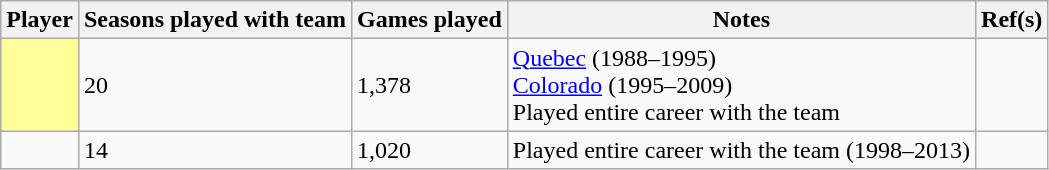<table class="wikitable sortable plainrowheaders">
<tr>
<th scope="col">Player</th>
<th scope="col">Seasons played with team</th>
<th scope="col">Games played</th>
<th scope="col">Notes</th>
<th scope="col" class="unsortable">Ref(s)</th>
</tr>
<tr>
<td style="background:#FFFF99"></td>
<td>20</td>
<td>1,378</td>
<td><a href='#'>Quebec</a> (1988–1995)<br><a href='#'>Colorado</a> (1995–2009)<br>Played entire career with the team</td>
<td></td>
</tr>
<tr>
<td></td>
<td>14</td>
<td>1,020</td>
<td>Played entire career with the team (1998–2013)</td>
<td></td>
</tr>
</table>
